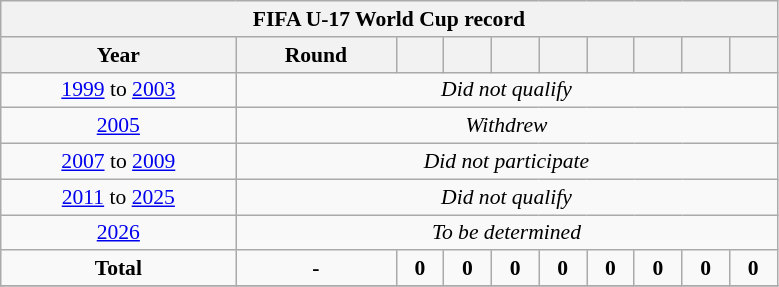<table class="wikitable" style="text-align: center; font-size: 90%;">
<tr>
<th colspan=10>FIFA U-17 World Cup record</th>
</tr>
<tr>
<th width=150>Year</th>
<th width=100>Round</th>
<th width=25></th>
<th width=25></th>
<th width=25></th>
<th width=25></th>
<th width=25></th>
<th width=25></th>
<th width=25></th>
<th width=25></th>
</tr>
<tr>
<td> <a href='#'>1999</a> to  <a href='#'>2003</a></td>
<td colspan="9"><em>Did not qualify</em></td>
</tr>
<tr>
<td> <a href='#'>2005</a></td>
<td colspan="9"><em>Withdrew</em></td>
</tr>
<tr>
<td> <a href='#'>2007</a> to  <a href='#'>2009</a></td>
<td colspan="9"><em>Did not participate</em></td>
</tr>
<tr>
<td> <a href='#'>2011</a> to  <a href='#'>2025</a></td>
<td colspan="9" rowspan="1"><em>Did not qualify</em></td>
</tr>
<tr>
<td> <a href='#'>2026</a></td>
<td colspan="9" rowspan="1"><em>To be determined</em></td>
</tr>
<tr>
<td><strong>Total</strong></td>
<td><strong>-</strong></td>
<td><strong>0</strong></td>
<td><strong>0</strong></td>
<td><strong>0</strong></td>
<td><strong>0</strong></td>
<td><strong>0</strong></td>
<td><strong>0</strong></td>
<td><strong>0</strong></td>
<td><strong>0</strong></td>
</tr>
<tr>
</tr>
</table>
